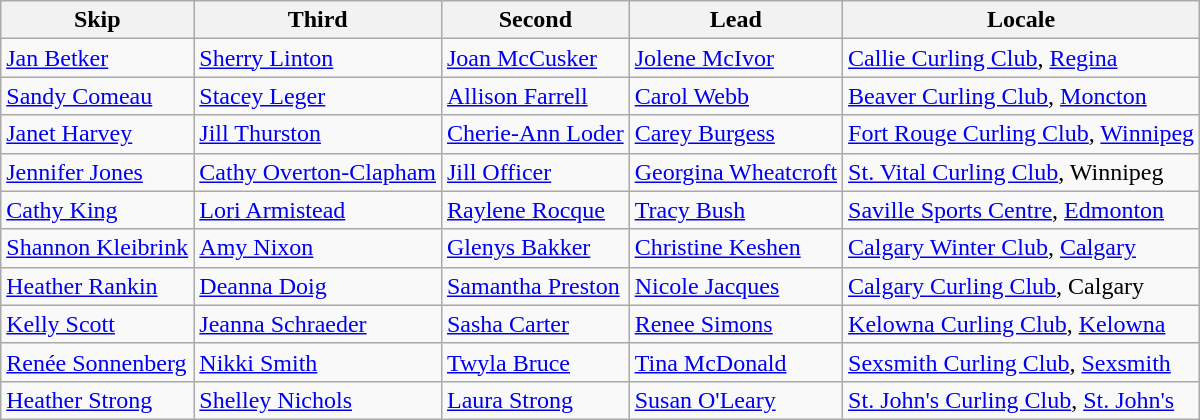<table class="wikitable">
<tr>
<th>Skip</th>
<th>Third</th>
<th>Second</th>
<th>Lead</th>
<th>Locale</th>
</tr>
<tr>
<td><a href='#'>Jan Betker</a></td>
<td><a href='#'>Sherry Linton</a></td>
<td><a href='#'>Joan McCusker</a></td>
<td><a href='#'>Jolene McIvor</a></td>
<td> <a href='#'>Callie Curling Club</a>, <a href='#'>Regina</a></td>
</tr>
<tr>
<td><a href='#'>Sandy Comeau</a></td>
<td><a href='#'>Stacey Leger</a></td>
<td><a href='#'>Allison Farrell</a></td>
<td><a href='#'>Carol Webb</a></td>
<td> <a href='#'>Beaver Curling Club</a>, <a href='#'>Moncton</a></td>
</tr>
<tr>
<td><a href='#'>Janet Harvey</a></td>
<td><a href='#'>Jill Thurston</a></td>
<td><a href='#'>Cherie-Ann Loder</a></td>
<td><a href='#'>Carey Burgess</a></td>
<td> <a href='#'>Fort Rouge Curling Club</a>, <a href='#'>Winnipeg</a></td>
</tr>
<tr>
<td><a href='#'>Jennifer Jones</a></td>
<td><a href='#'>Cathy Overton-Clapham</a></td>
<td><a href='#'>Jill Officer</a></td>
<td><a href='#'>Georgina Wheatcroft</a></td>
<td> <a href='#'>St. Vital Curling Club</a>, Winnipeg</td>
</tr>
<tr>
<td><a href='#'>Cathy King</a></td>
<td><a href='#'>Lori Armistead</a></td>
<td><a href='#'>Raylene Rocque</a></td>
<td><a href='#'>Tracy Bush</a></td>
<td> <a href='#'>Saville Sports Centre</a>, <a href='#'>Edmonton</a></td>
</tr>
<tr>
<td><a href='#'>Shannon Kleibrink</a></td>
<td><a href='#'>Amy Nixon</a></td>
<td><a href='#'>Glenys Bakker</a></td>
<td><a href='#'>Christine Keshen</a></td>
<td> <a href='#'>Calgary Winter Club</a>, <a href='#'>Calgary</a></td>
</tr>
<tr>
<td><a href='#'>Heather Rankin</a></td>
<td><a href='#'>Deanna Doig</a></td>
<td><a href='#'>Samantha Preston</a></td>
<td><a href='#'>Nicole Jacques</a></td>
<td> <a href='#'>Calgary Curling Club</a>, Calgary</td>
</tr>
<tr>
<td><a href='#'>Kelly Scott</a></td>
<td><a href='#'>Jeanna Schraeder</a></td>
<td><a href='#'>Sasha Carter</a></td>
<td><a href='#'>Renee Simons</a></td>
<td> <a href='#'>Kelowna Curling Club</a>, <a href='#'>Kelowna</a></td>
</tr>
<tr>
<td><a href='#'>Renée Sonnenberg</a></td>
<td><a href='#'>Nikki Smith</a></td>
<td><a href='#'>Twyla Bruce</a></td>
<td><a href='#'>Tina McDonald</a></td>
<td> <a href='#'>Sexsmith Curling Club</a>, <a href='#'>Sexsmith</a></td>
</tr>
<tr>
<td><a href='#'>Heather Strong</a></td>
<td><a href='#'>Shelley Nichols</a></td>
<td><a href='#'>Laura Strong</a></td>
<td><a href='#'>Susan O'Leary</a></td>
<td> <a href='#'>St. John's Curling Club</a>, <a href='#'>St. John's</a></td>
</tr>
</table>
